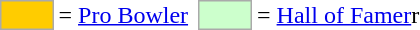<table>
<tr>
<td style="background-color:#FFCC00; border:1px solid #aaaaaa; width:2em;"></td>
<td>= <a href='#'>Pro Bowler</a></td>
<td></td>
<td style="background-color:#CCFFCC; border:1px solid #aaaaaa; width:2em;"></td>
<td>= <a href='#'>Hall of Famer</a>r</td>
</tr>
</table>
